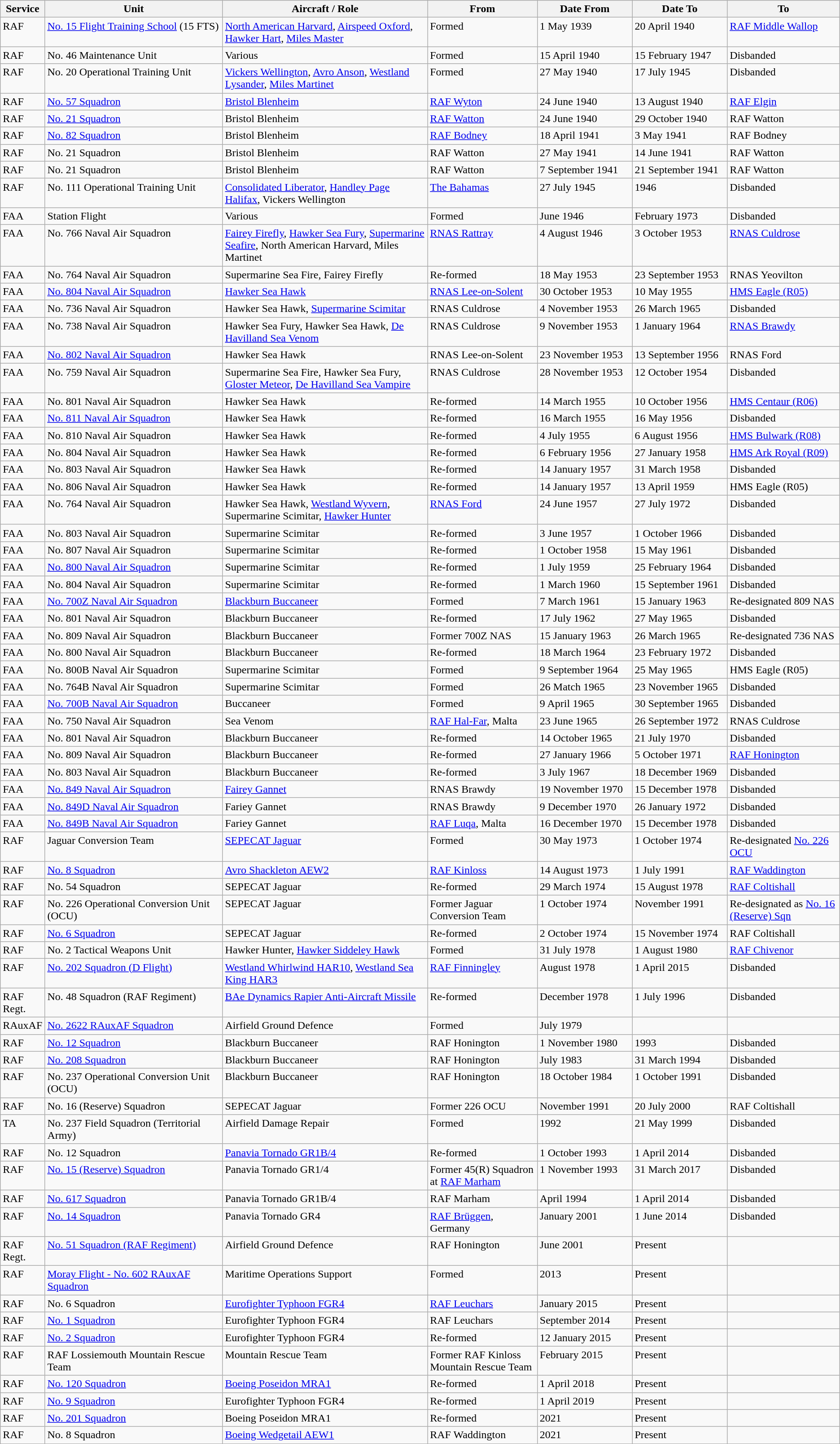<table class="wikitable">
<tr style="vertical-align: top;">
<th scope="col" style="width: 30px;">Service</th>
<th scope="col" style="width: 300px;">Unit</th>
<th scope="col" style="width: 350px;">Aircraft / Role</th>
<th scope="col" style="width: 175px;">From</th>
<th scope="col" style="width: 150px;">Date From</th>
<th scope="col" style="width: 150px;">Date To</th>
<th scope="col" style="width: 180px;">To</th>
</tr>
<tr style="vertical-align: top;">
<td>RAF</td>
<td><a href='#'>No. 15 Flight Training School</a> (15 FTS)</td>
<td><a href='#'>North American Harvard</a>, <a href='#'>Airspeed Oxford</a>, <a href='#'>Hawker Hart</a>, <a href='#'>Miles Master</a></td>
<td>Formed</td>
<td>1 May 1939</td>
<td>20 April 1940</td>
<td><a href='#'>RAF Middle Wallop</a></td>
</tr>
<tr style="vertical-align: top;">
<td>RAF</td>
<td>No. 46 Maintenance Unit</td>
<td>Various</td>
<td>Formed</td>
<td>15 April 1940</td>
<td>15 February 1947</td>
<td>Disbanded</td>
</tr>
<tr style="vertical-align: top;">
<td>RAF</td>
<td>No. 20 Operational Training Unit</td>
<td><a href='#'>Vickers Wellington</a>, <a href='#'>Avro Anson</a>, <a href='#'>Westland Lysander</a>, <a href='#'>Miles Martinet</a></td>
<td>Formed</td>
<td>27 May 1940</td>
<td>17 July 1945</td>
<td>Disbanded</td>
</tr>
<tr style="vertical-align: top;">
<td>RAF</td>
<td><a href='#'>No. 57 Squadron</a></td>
<td><a href='#'>Bristol Blenheim</a></td>
<td><a href='#'>RAF Wyton</a></td>
<td>24 June 1940</td>
<td>13 August 1940</td>
<td><a href='#'>RAF Elgin</a></td>
</tr>
<tr style="vertical-align: top;">
<td>RAF</td>
<td><a href='#'>No. 21 Squadron</a></td>
<td>Bristol Blenheim</td>
<td><a href='#'>RAF Watton</a></td>
<td>24 June 1940</td>
<td>29 October 1940</td>
<td>RAF Watton</td>
</tr>
<tr style="vertical-align: top;">
<td>RAF</td>
<td><a href='#'>No. 82 Squadron</a></td>
<td>Bristol Blenheim</td>
<td><a href='#'>RAF Bodney</a></td>
<td>18 April 1941</td>
<td>3 May 1941</td>
<td>RAF Bodney</td>
</tr>
<tr style="vertical-align: top;">
<td>RAF</td>
<td>No. 21 Squadron</td>
<td>Bristol Blenheim</td>
<td>RAF Watton</td>
<td>27 May 1941</td>
<td>14 June 1941</td>
<td>RAF Watton</td>
</tr>
<tr style="vertical-align: top;">
<td>RAF</td>
<td>No. 21 Squadron</td>
<td>Bristol Blenheim</td>
<td>RAF Watton</td>
<td>7 September 1941</td>
<td>21 September 1941</td>
<td>RAF Watton</td>
</tr>
<tr style="vertical-align: top;">
<td>RAF</td>
<td>No. 111 Operational Training Unit</td>
<td><a href='#'>Consolidated Liberator</a>, <a href='#'>Handley Page Halifax</a>, Vickers Wellington</td>
<td><a href='#'>The Bahamas</a></td>
<td>27 July 1945</td>
<td>1946</td>
<td>Disbanded</td>
</tr>
<tr style="vertical-align: top;">
<td>FAA</td>
<td>Station Flight</td>
<td>Various</td>
<td>Formed</td>
<td>June 1946</td>
<td>February 1973</td>
<td>Disbanded</td>
</tr>
<tr style="vertical-align: top;">
<td>FAA</td>
<td>No. 766 Naval Air Squadron</td>
<td><a href='#'>Fairey Firefly</a>, <a href='#'>Hawker Sea Fury</a>, <a href='#'>Supermarine Seafire</a>, North American Harvard, Miles Martinet</td>
<td><a href='#'>RNAS Rattray</a></td>
<td>4 August 1946</td>
<td>3 October 1953</td>
<td><a href='#'>RNAS Culdrose</a></td>
</tr>
<tr style="vertical-align: top;">
<td>FAA</td>
<td>No. 764 Naval Air Squadron</td>
<td>Supermarine Sea Fire, Fairey Firefly</td>
<td>Re-formed</td>
<td>18 May 1953</td>
<td>23 September 1953</td>
<td>RNAS Yeovilton</td>
</tr>
<tr style="vertical-align: top;">
<td>FAA</td>
<td><a href='#'>No. 804 Naval Air Squadron</a></td>
<td><a href='#'>Hawker Sea Hawk</a></td>
<td><a href='#'>RNAS Lee-on-Solent</a></td>
<td>30 October 1953</td>
<td>10 May 1955</td>
<td><a href='#'>HMS Eagle (R05)</a></td>
</tr>
<tr style="vertical-align: top;">
<td>FAA</td>
<td>No. 736 Naval Air Squadron</td>
<td>Hawker Sea Hawk, <a href='#'>Supermarine Scimitar</a></td>
<td>RNAS Culdrose</td>
<td>4 November 1953</td>
<td>26 March 1965</td>
<td>Disbanded</td>
</tr>
<tr style="vertical-align: top;">
<td>FAA</td>
<td>No. 738 Naval Air Squadron</td>
<td>Hawker Sea Fury, Hawker Sea Hawk, <a href='#'>De Havilland Sea Venom</a></td>
<td>RNAS Culdrose</td>
<td>9 November 1953</td>
<td>1 January 1964</td>
<td><a href='#'>RNAS Brawdy</a></td>
</tr>
<tr style="vertical-align: top;">
<td>FAA</td>
<td><a href='#'>No. 802 Naval Air Squadron</a></td>
<td>Hawker Sea Hawk</td>
<td>RNAS Lee-on-Solent</td>
<td>23 November 1953</td>
<td>13 September 1956</td>
<td>RNAS Ford</td>
</tr>
<tr style="vertical-align: top;">
<td>FAA</td>
<td>No. 759 Naval Air Squadron</td>
<td>Supermarine Sea Fire, Hawker Sea Fury, <a href='#'>Gloster Meteor</a>, <a href='#'>De Havilland Sea Vampire</a></td>
<td>RNAS Culdrose</td>
<td>28 November 1953</td>
<td>12 October 1954</td>
<td>Disbanded</td>
</tr>
<tr style="vertical-align: top;">
<td>FAA</td>
<td>No. 801 Naval Air Squadron</td>
<td>Hawker Sea Hawk</td>
<td>Re-formed</td>
<td>14 March 1955</td>
<td>10 October 1956</td>
<td><a href='#'>HMS Centaur (R06)</a></td>
</tr>
<tr style="vertical-align: top;">
<td>FAA</td>
<td><a href='#'>No. 811 Naval Air Squadron</a></td>
<td>Hawker Sea Hawk</td>
<td>Re-formed</td>
<td>16 March 1955</td>
<td>16 May 1956</td>
<td>Disbanded</td>
</tr>
<tr style="vertical-align: top;">
<td>FAA</td>
<td>No. 810 Naval Air Squadron</td>
<td>Hawker Sea Hawk</td>
<td>Re-formed</td>
<td>4 July 1955</td>
<td>6 August 1956</td>
<td><a href='#'>HMS Bulwark (R08)</a></td>
</tr>
<tr style="vertical-align: top;">
<td>FAA</td>
<td>No. 804 Naval Air Squadron</td>
<td>Hawker Sea Hawk</td>
<td>Re-formed</td>
<td>6 February 1956</td>
<td>27 January 1958</td>
<td><a href='#'>HMS Ark Royal (R09)</a></td>
</tr>
<tr style="vertical-align: top;">
<td>FAA</td>
<td>No. 803 Naval Air Squadron</td>
<td>Hawker Sea Hawk</td>
<td>Re-formed</td>
<td>14 January 1957</td>
<td>31 March 1958</td>
<td>Disbanded</td>
</tr>
<tr style="vertical-align: top;">
<td>FAA</td>
<td>No. 806 Naval Air Squadron</td>
<td>Hawker Sea Hawk</td>
<td>Re-formed</td>
<td>14 January 1957</td>
<td>13 April 1959</td>
<td>HMS Eagle (R05)</td>
</tr>
<tr style="vertical-align: top;">
<td>FAA</td>
<td>No. 764 Naval Air Squadron</td>
<td>Hawker Sea Hawk, <a href='#'>Westland Wyvern</a>, Supermarine Scimitar, <a href='#'>Hawker Hunter</a></td>
<td><a href='#'>RNAS Ford</a></td>
<td>24 June 1957</td>
<td>27 July 1972</td>
<td>Disbanded</td>
</tr>
<tr style="vertical-align: top;">
<td>FAA</td>
<td>No. 803 Naval Air Squadron</td>
<td>Supermarine Scimitar</td>
<td>Re-formed</td>
<td>3 June 1957</td>
<td>1 October 1966</td>
<td>Disbanded</td>
</tr>
<tr style="vertical-align: top;">
<td>FAA</td>
<td>No. 807 Naval Air Squadron</td>
<td>Supermarine Scimitar</td>
<td>Re-formed</td>
<td>1 October 1958</td>
<td>15 May 1961</td>
<td>Disbanded</td>
</tr>
<tr style="vertical-align: top;">
<td>FAA</td>
<td><a href='#'>No. 800 Naval Air Squadron</a></td>
<td>Supermarine Scimitar</td>
<td>Re-formed</td>
<td>1 July 1959</td>
<td>25 February 1964</td>
<td>Disbanded</td>
</tr>
<tr style="vertical-align: top;">
<td>FAA</td>
<td>No. 804 Naval Air Squadron</td>
<td>Supermarine Scimitar</td>
<td>Re-formed</td>
<td>1 March 1960</td>
<td>15 September 1961</td>
<td>Disbanded</td>
</tr>
<tr style="vertical-align: top;">
<td>FAA</td>
<td><a href='#'>No. 700Z Naval Air Squadron</a></td>
<td><a href='#'>Blackburn Buccaneer</a></td>
<td>Formed</td>
<td>7 March 1961</td>
<td>15 January 1963</td>
<td>Re-designated 809 NAS</td>
</tr>
<tr style="vertical-align: top;">
<td>FAA</td>
<td>No. 801 Naval Air Squadron</td>
<td>Blackburn Buccaneer</td>
<td>Re-formed</td>
<td>17 July 1962</td>
<td>27 May 1965</td>
<td>Disbanded</td>
</tr>
<tr style="vertical-align: top;">
<td>FAA</td>
<td>No. 809 Naval Air Squadron</td>
<td>Blackburn Buccaneer</td>
<td>Former 700Z NAS</td>
<td>15 January 1963</td>
<td>26 March 1965</td>
<td>Re-designated 736 NAS</td>
</tr>
<tr style="vertical-align: top;">
<td>FAA</td>
<td>No. 800 Naval Air Squadron</td>
<td>Blackburn Buccaneer</td>
<td>Re-formed</td>
<td>18 March 1964</td>
<td>23 February 1972</td>
<td>Disbanded</td>
</tr>
<tr style="vertical-align: top;">
<td>FAA</td>
<td>No. 800B Naval Air Squadron</td>
<td>Supermarine Scimitar</td>
<td>Formed</td>
<td>9 September 1964</td>
<td>25 May 1965</td>
<td>HMS Eagle (R05)</td>
</tr>
<tr style="vertical-align: top;">
<td>FAA</td>
<td>No. 764B Naval Air Squadron</td>
<td>Supermarine Scimitar</td>
<td>Formed</td>
<td>26 Match 1965</td>
<td>23 November 1965</td>
<td>Disbanded</td>
</tr>
<tr style="vertical-align: top;">
<td>FAA</td>
<td><a href='#'>No. 700B Naval Air Squadron</a></td>
<td>Buccaneer</td>
<td>Formed</td>
<td>9 April 1965</td>
<td>30 September 1965</td>
<td>Disbanded</td>
</tr>
<tr style="vertical-align: top;">
<td>FAA</td>
<td>No. 750 Naval Air Squadron</td>
<td>Sea Venom</td>
<td><a href='#'>RAF Hal-Far</a>, Malta</td>
<td>23 June 1965</td>
<td>26 September 1972</td>
<td>RNAS Culdrose</td>
</tr>
<tr style="vertical-align: top;">
<td>FAA</td>
<td>No. 801 Naval Air Squadron</td>
<td>Blackburn Buccaneer</td>
<td>Re-formed</td>
<td>14 October 1965</td>
<td>21 July 1970</td>
<td>Disbanded</td>
</tr>
<tr style="vertical-align: top;">
<td>FAA</td>
<td>No. 809 Naval Air Squadron</td>
<td>Blackburn Buccaneer</td>
<td>Re-formed</td>
<td>27 January 1966</td>
<td>5 October 1971</td>
<td><a href='#'>RAF Honington</a></td>
</tr>
<tr style="vertical-align: top;">
<td>FAA</td>
<td>No. 803 Naval Air Squadron</td>
<td>Blackburn Buccaneer</td>
<td>Re-formed</td>
<td>3 July 1967</td>
<td>18 December 1969</td>
<td>Disbanded</td>
</tr>
<tr style="vertical-align: top;">
<td>FAA</td>
<td><a href='#'>No. 849 Naval Air Squadron</a></td>
<td><a href='#'>Fairey Gannet</a></td>
<td>RNAS Brawdy</td>
<td>19 November 1970</td>
<td>15 December 1978</td>
<td>Disbanded</td>
</tr>
<tr style="vertical-align: top;">
<td>FAA</td>
<td><a href='#'>No. 849D Naval Air Squadron</a></td>
<td>Fariey Gannet</td>
<td>RNAS Brawdy</td>
<td>9 December 1970</td>
<td>26 January 1972</td>
<td>Disbanded</td>
</tr>
<tr style="vertical-align: top;">
<td>FAA</td>
<td><a href='#'>No. 849B Naval Air Squadron</a></td>
<td>Fariey Gannet</td>
<td><a href='#'>RAF Luqa</a>, Malta</td>
<td>16 December 1970</td>
<td>15 December 1978</td>
<td>Disbanded</td>
</tr>
<tr style="vertical-align: top;">
<td>RAF</td>
<td>Jaguar Conversion Team</td>
<td><a href='#'>SEPECAT Jaguar</a></td>
<td>Formed</td>
<td>30 May 1973</td>
<td>1 October 1974</td>
<td>Re-designated <a href='#'>No. 226 OCU</a></td>
</tr>
<tr style="vertical-align: top;">
<td>RAF</td>
<td><a href='#'>No. 8 Squadron</a></td>
<td><a href='#'>Avro Shackleton AEW2</a></td>
<td><a href='#'>RAF Kinloss</a></td>
<td>14 August 1973</td>
<td>1 July 1991</td>
<td><a href='#'>RAF Waddington</a></td>
</tr>
<tr style="vertical-align: top;">
<td>RAF</td>
<td>No. 54 Squadron</td>
<td>SEPECAT Jaguar</td>
<td>Re-formed</td>
<td>29 March 1974</td>
<td>15 August 1978</td>
<td><a href='#'>RAF Coltishall</a></td>
</tr>
<tr style="vertical-align: top;">
<td>RAF</td>
<td>No. 226 Operational Conversion Unit (OCU)</td>
<td>SEPECAT Jaguar</td>
<td>Former Jaguar Conversion Team</td>
<td>1 October 1974</td>
<td>November 1991</td>
<td>Re-designated as <a href='#'>No. 16 (Reserve) Sqn</a></td>
</tr>
<tr style="vertical-align: top;">
<td>RAF</td>
<td><a href='#'>No. 6 Squadron</a></td>
<td>SEPECAT Jaguar</td>
<td>Re-formed</td>
<td>2 October 1974</td>
<td>15 November 1974</td>
<td>RAF Coltishall</td>
</tr>
<tr style="vertical-align: top;">
<td>RAF</td>
<td>No. 2 Tactical Weapons Unit</td>
<td>Hawker Hunter, <a href='#'>Hawker Siddeley Hawk</a></td>
<td>Formed</td>
<td>31 July 1978</td>
<td>1 August 1980</td>
<td><a href='#'>RAF Chivenor</a></td>
</tr>
<tr style="vertical-align: top;">
<td>RAF</td>
<td><a href='#'>No. 202 Squadron (D Flight)</a></td>
<td><a href='#'>Westland Whirlwind HAR10</a>, <a href='#'>Westland Sea King HAR3</a></td>
<td><a href='#'>RAF Finningley</a></td>
<td>August 1978</td>
<td>1 April 2015</td>
<td>Disbanded</td>
</tr>
<tr style="vertical-align: top;">
<td>RAF Regt.</td>
<td>No. 48 Squadron (RAF Regiment)</td>
<td><a href='#'>BAe Dynamics Rapier Anti-Aircraft Missile</a></td>
<td>Re-formed</td>
<td>December 1978</td>
<td>1 July 1996</td>
<td>Disbanded</td>
</tr>
<tr style="vertical-align: top;">
<td>RAuxAF</td>
<td><a href='#'>No. 2622 RAuxAF Squadron</a></td>
<td>Airfield Ground Defence</td>
<td>Formed</td>
<td>July 1979</td>
<td Present></td>
</tr>
<tr style="vertical-align: top;">
<td>RAF</td>
<td><a href='#'>No. 12 Squadron</a></td>
<td>Blackburn Buccaneer</td>
<td>RAF Honington</td>
<td>1 November 1980</td>
<td>1993</td>
<td>Disbanded</td>
</tr>
<tr style="vertical-align: top;">
<td>RAF</td>
<td><a href='#'>No. 208 Squadron</a></td>
<td>Blackburn Buccaneer</td>
<td>RAF Honington</td>
<td>July 1983</td>
<td>31 March 1994</td>
<td>Disbanded</td>
</tr>
<tr style="vertical-align: top;">
<td>RAF</td>
<td>No. 237 Operational Conversion Unit (OCU)</td>
<td>Blackburn Buccaneer</td>
<td>RAF Honington</td>
<td>18 October 1984</td>
<td>1 October 1991</td>
<td>Disbanded</td>
</tr>
<tr style="vertical-align: top;">
<td>RAF</td>
<td>No. 16 (Reserve) Squadron</td>
<td>SEPECAT Jaguar</td>
<td>Former 226 OCU</td>
<td>November 1991</td>
<td>20 July 2000</td>
<td>RAF Coltishall</td>
</tr>
<tr style="vertical-align: top;">
<td>TA</td>
<td>No. 237 Field Squadron (Territorial Army)</td>
<td>Airfield Damage Repair</td>
<td>Formed</td>
<td>1992</td>
<td>21 May 1999</td>
<td>Disbanded</td>
</tr>
<tr style="vertical-align: top;">
<td>RAF</td>
<td>No. 12 Squadron</td>
<td><a href='#'>Panavia Tornado GR1B/4</a></td>
<td>Re-formed</td>
<td>1 October 1993</td>
<td>1 April 2014</td>
<td>Disbanded</td>
</tr>
<tr style="vertical-align: top;">
<td>RAF</td>
<td><a href='#'>No. 15 (Reserve) Squadron</a></td>
<td>Panavia Tornado GR1/4</td>
<td>Former 45(R) Squadron at <a href='#'>RAF Marham</a></td>
<td>1 November 1993</td>
<td>31 March 2017</td>
<td>Disbanded</td>
</tr>
<tr style="vertical-align: top;">
<td>RAF</td>
<td><a href='#'>No. 617 Squadron</a></td>
<td>Panavia Tornado GR1B/4</td>
<td>RAF Marham</td>
<td>April 1994</td>
<td>1 April 2014</td>
<td>Disbanded</td>
</tr>
<tr style="vertical-align: top;">
<td>RAF</td>
<td><a href='#'>No. 14 Squadron</a></td>
<td>Panavia Tornado GR4</td>
<td><a href='#'>RAF Brüggen</a>, Germany</td>
<td>January 2001</td>
<td>1 June 2014</td>
<td>Disbanded</td>
</tr>
<tr style="vertical-align: top;">
<td>RAF Regt.</td>
<td><a href='#'>No. 51 Squadron (RAF Regiment)</a></td>
<td>Airfield Ground Defence</td>
<td>RAF Honington</td>
<td>June 2001</td>
<td>Present</td>
<td></td>
</tr>
<tr style="vertical-align: top;">
<td>RAF</td>
<td><a href='#'>Moray Flight - No. 602 RAuxAF Squadron</a></td>
<td>Maritime Operations Support</td>
<td>Formed</td>
<td>2013</td>
<td>Present</td>
<td></td>
</tr>
<tr style="vertical-align: top;">
<td>RAF</td>
<td>No. 6 Squadron</td>
<td><a href='#'>Eurofighter Typhoon FGR4</a></td>
<td><a href='#'>RAF Leuchars</a></td>
<td>January 2015</td>
<td>Present</td>
<td></td>
</tr>
<tr style="vertical-align: top;">
<td>RAF</td>
<td><a href='#'>No. 1 Squadron</a></td>
<td>Eurofighter Typhoon FGR4</td>
<td>RAF Leuchars</td>
<td>September 2014</td>
<td>Present</td>
<td></td>
</tr>
<tr style="vertical-align: top;">
<td>RAF</td>
<td><a href='#'>No. 2 Squadron</a></td>
<td>Eurofighter Typhoon FGR4</td>
<td>Re-formed</td>
<td>12 January 2015</td>
<td>Present</td>
<td></td>
</tr>
<tr style="vertical-align: top;">
<td>RAF</td>
<td>RAF Lossiemouth Mountain Rescue Team</td>
<td>Mountain Rescue Team</td>
<td>Former RAF Kinloss Mountain Rescue Team</td>
<td>February 2015</td>
<td>Present</td>
<td></td>
</tr>
<tr style="vertical-align: top;">
<td>RAF</td>
<td><a href='#'>No. 120 Squadron</a></td>
<td><a href='#'>Boeing Poseidon MRA1</a></td>
<td>Re-formed</td>
<td>1 April 2018</td>
<td>Present</td>
<td></td>
</tr>
<tr style="vertical-align: top;">
<td>RAF</td>
<td><a href='#'>No. 9 Squadron</a></td>
<td>Eurofighter Typhoon FGR4</td>
<td>Re-formed</td>
<td>1 April 2019</td>
<td>Present</td>
<td></td>
</tr>
<tr style="vertical-align: top;">
<td>RAF</td>
<td><a href='#'>No. 201 Squadron</a></td>
<td>Boeing Poseidon MRA1</td>
<td>Re-formed</td>
<td>2021</td>
<td>Present</td>
<td></td>
</tr>
<tr style="vertical-align: top;">
<td>RAF</td>
<td>No. 8 Squadron</td>
<td><a href='#'>Boeing Wedgetail AEW1</a></td>
<td>RAF Waddington</td>
<td>2021</td>
<td>Present</td>
<td></td>
</tr>
</table>
